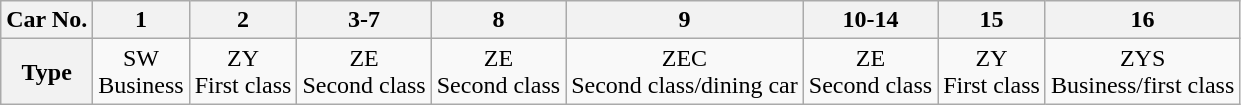<table class="wikitable" style="text-align: center">
<tr>
<th>Car No.</th>
<th>1</th>
<th>2</th>
<th>3-7</th>
<th>8</th>
<th>9</th>
<th>10-14</th>
<th>15</th>
<th>16</th>
</tr>
<tr>
<th>Type</th>
<td>SW<br>Business</td>
<td>ZY<br>First class</td>
<td>ZE<br>Second class</td>
<td>ZE<br>Second class </td>
<td>ZEC<br>Second class/dining car</td>
<td>ZE<br>Second class</td>
<td>ZY<br>First class</td>
<td>ZYS<br>Business/first class</td>
</tr>
</table>
